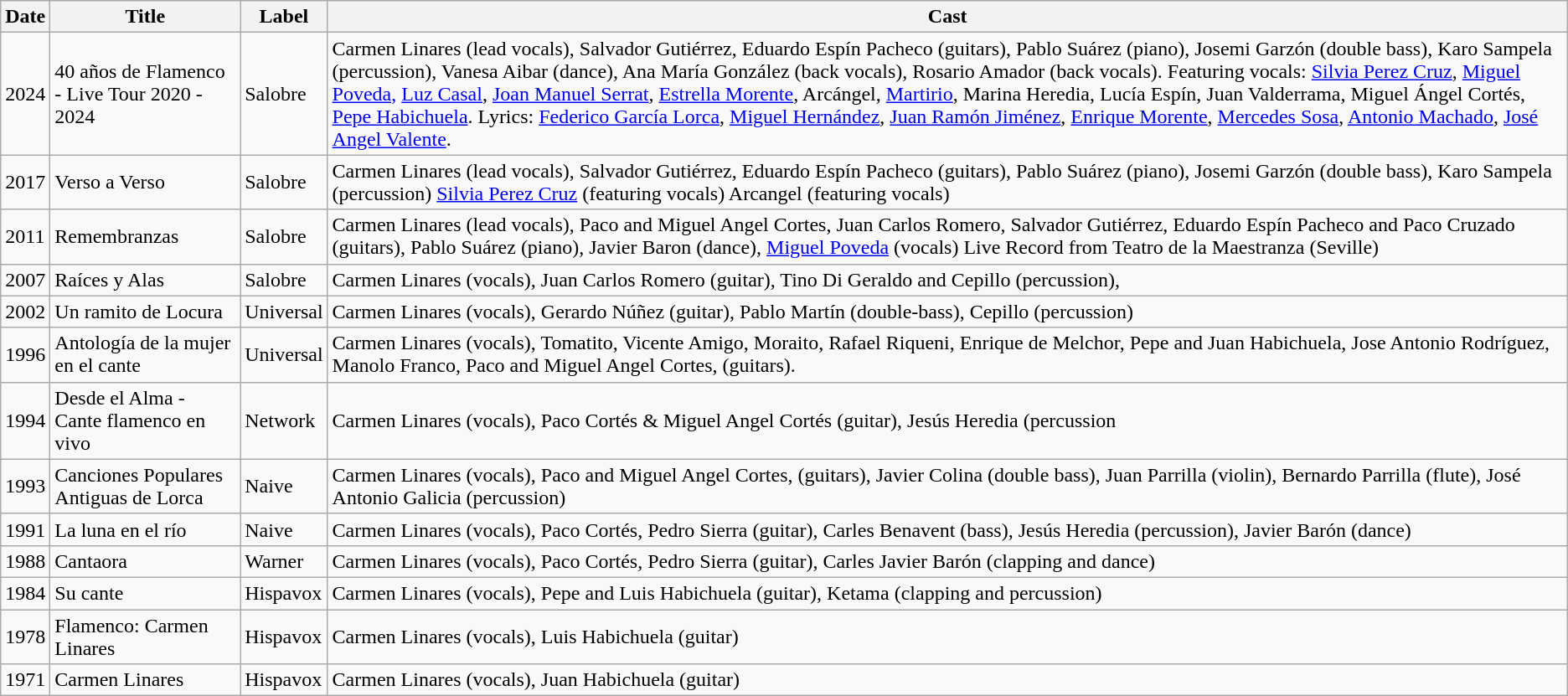<table class="wikitable">
<tr>
<th>Date</th>
<th>Title</th>
<th>Label</th>
<th>Cast</th>
</tr>
<tr>
<td>2024</td>
<td>40 años de Flamenco - Live Tour 2020 - 2024</td>
<td>Salobre</td>
<td>Carmen Linares (lead vocals), Salvador Gutiérrez, Eduardo Espín Pacheco (guitars), Pablo Suárez (piano), Josemi Garzón (double bass), Karo Sampela (percussion), Vanesa Aibar (dance), Ana María González (back vocals), Rosario Amador (back vocals). Featuring vocals: <a href='#'>Silvia Perez Cruz</a>, <a href='#'>Miguel Poveda,</a> <a href='#'>Luz Casal</a>, <a href='#'>Joan Manuel Serrat</a>, <a href='#'>Estrella Morente</a>, Arcángel, <a href='#'>Martirio</a>, Marina Heredia, Lucía Espín, Juan Valderrama, Miguel Ángel Cortés, <a href='#'>Pepe Habichuela</a>. Lyrics: <a href='#'>Federico García Lorca</a>, <a href='#'>Miguel Hernández</a>, <a href='#'>Juan Ramón Jiménez</a>, <a href='#'>Enrique Morente</a>, <a href='#'>Mercedes Sosa</a>, <a href='#'>Antonio Machado</a>, <a href='#'>José Angel Valente</a>.</td>
</tr>
<tr>
<td>2017</td>
<td>Verso a Verso</td>
<td>Salobre</td>
<td>Carmen Linares (lead vocals), Salvador Gutiérrez, Eduardo Espín Pacheco (guitars), Pablo Suárez (piano), Josemi Garzón (double bass), Karo Sampela (percussion) <a href='#'>Silvia Perez Cruz</a> (featuring vocals) Arcangel (featuring vocals)</td>
</tr>
<tr>
<td>2011</td>
<td>Remembranzas</td>
<td>Salobre</td>
<td>Carmen Linares (lead vocals), Paco and Miguel Angel Cortes, Juan Carlos Romero, Salvador Gutiérrez, Eduardo Espín Pacheco and Paco Cruzado (guitars), Pablo Suárez (piano), Javier Baron (dance),  <a href='#'>Miguel Poveda</a> (vocals) Live Record from Teatro de la Maestranza (Seville)</td>
</tr>
<tr>
<td>2007</td>
<td>Raíces y Alas</td>
<td>Salobre</td>
<td>Carmen Linares (vocals), Juan Carlos Romero (guitar), Tino Di Geraldo and Cepillo (percussion),</td>
</tr>
<tr>
<td>2002</td>
<td>Un ramito de Locura</td>
<td>Universal</td>
<td>Carmen Linares (vocals), Gerardo Núñez (guitar), Pablo Martín (double-bass), Cepillo (percussion)</td>
</tr>
<tr>
<td>1996</td>
<td>Antología de la mujer en el cante</td>
<td>Universal</td>
<td>Carmen Linares (vocals), Tomatito, Vicente Amigo, Moraito, Rafael Riqueni, Enrique de Melchor, Pepe and Juan Habichuela, Jose Antonio Rodríguez, Manolo Franco, Paco and Miguel Angel Cortes, (guitars).</td>
</tr>
<tr>
<td>1994</td>
<td>Desde el Alma - Cante flamenco en vivo</td>
<td>Network</td>
<td>Carmen Linares (vocals), Paco Cortés & Miguel Angel Cortés (guitar), Jesús Heredia (percussion</td>
</tr>
<tr>
<td>1993</td>
<td>Canciones Populares Antiguas  de Lorca</td>
<td>Naive</td>
<td>Carmen Linares (vocals), Paco and Miguel Angel Cortes, (guitars), Javier Colina (double bass), Juan Parrilla (violin), Bernardo Parrilla (flute), José Antonio Galicia (percussion)</td>
</tr>
<tr>
<td>1991</td>
<td>La luna en el río</td>
<td>Naive</td>
<td>Carmen Linares (vocals), Paco Cortés, Pedro Sierra (guitar), Carles Benavent (bass), Jesús Heredia (percussion), Javier Barón (dance)</td>
</tr>
<tr>
<td>1988</td>
<td>Cantaora</td>
<td>Warner</td>
<td>Carmen Linares (vocals), Paco Cortés, Pedro Sierra (guitar), Carles  Javier Barón (clapping and dance)</td>
</tr>
<tr>
<td>1984</td>
<td>Su cante</td>
<td>Hispavox</td>
<td>Carmen Linares (vocals), Pepe and Luis Habichuela (guitar), Ketama (clapping and percussion)</td>
</tr>
<tr>
<td>1978</td>
<td>Flamenco: Carmen Linares</td>
<td>Hispavox</td>
<td>Carmen Linares (vocals),  Luis Habichuela (guitar)</td>
</tr>
<tr>
<td>1971</td>
<td>Carmen Linares</td>
<td>Hispavox</td>
<td>Carmen Linares (vocals),  Juan Habichuela (guitar)</td>
</tr>
</table>
